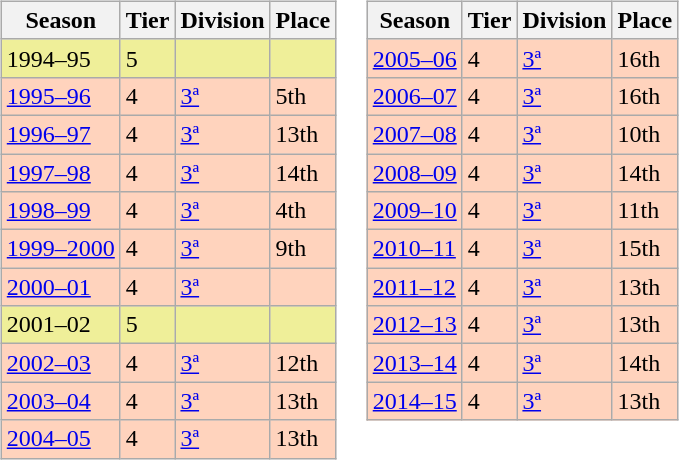<table>
<tr>
<td valign="top" width=0%><br><table class="wikitable">
<tr style="background:#f0f6fa;">
<th>Season</th>
<th>Tier</th>
<th>Division</th>
<th>Place</th>
</tr>
<tr>
<td style="background:#EFEF99;">1994–95</td>
<td style="background:#EFEF99;">5</td>
<td style="background:#EFEF99;"></td>
<td style="background:#EFEF99;"></td>
</tr>
<tr>
<td style="background:#FFD3BD;"><a href='#'>1995–96</a></td>
<td style="background:#FFD3BD;">4</td>
<td style="background:#FFD3BD;"><a href='#'>3ª</a></td>
<td style="background:#FFD3BD;">5th</td>
</tr>
<tr>
<td style="background:#FFD3BD;"><a href='#'>1996–97</a></td>
<td style="background:#FFD3BD;">4</td>
<td style="background:#FFD3BD;"><a href='#'>3ª</a></td>
<td style="background:#FFD3BD;">13th</td>
</tr>
<tr>
<td style="background:#FFD3BD;"><a href='#'>1997–98</a></td>
<td style="background:#FFD3BD;">4</td>
<td style="background:#FFD3BD;"><a href='#'>3ª</a></td>
<td style="background:#FFD3BD;">14th</td>
</tr>
<tr>
<td style="background:#FFD3BD;"><a href='#'>1998–99</a></td>
<td style="background:#FFD3BD;">4</td>
<td style="background:#FFD3BD;"><a href='#'>3ª</a></td>
<td style="background:#FFD3BD;">4th</td>
</tr>
<tr>
<td style="background:#FFD3BD;"><a href='#'>1999–2000</a></td>
<td style="background:#FFD3BD;">4</td>
<td style="background:#FFD3BD;"><a href='#'>3ª</a></td>
<td style="background:#FFD3BD;">9th</td>
</tr>
<tr>
<td style="background:#FFD3BD;"><a href='#'>2000–01</a></td>
<td style="background:#FFD3BD;">4</td>
<td style="background:#FFD3BD;"><a href='#'>3ª</a></td>
<td style="background:#FFD3BD;"></td>
</tr>
<tr>
<td style="background:#EFEF99;">2001–02</td>
<td style="background:#EFEF99;">5</td>
<td style="background:#EFEF99;"></td>
<td style="background:#EFEF99;"></td>
</tr>
<tr>
<td style="background:#FFD3BD;"><a href='#'>2002–03</a></td>
<td style="background:#FFD3BD;">4</td>
<td style="background:#FFD3BD;"><a href='#'>3ª</a></td>
<td style="background:#FFD3BD;">12th</td>
</tr>
<tr>
<td style="background:#FFD3BD;"><a href='#'>2003–04</a></td>
<td style="background:#FFD3BD;">4</td>
<td style="background:#FFD3BD;"><a href='#'>3ª</a></td>
<td style="background:#FFD3BD;">13th</td>
</tr>
<tr>
<td style="background:#FFD3BD;"><a href='#'>2004–05</a></td>
<td style="background:#FFD3BD;">4</td>
<td style="background:#FFD3BD;"><a href='#'>3ª</a></td>
<td style="background:#FFD3BD;">13th</td>
</tr>
</table>
</td>
<td valign="top" width=0%><br><table class="wikitable">
<tr style="background:#f0f6fa;">
<th>Season</th>
<th>Tier</th>
<th>Division</th>
<th>Place</th>
</tr>
<tr>
<td style="background:#FFD3BD;"><a href='#'>2005–06</a></td>
<td style="background:#FFD3BD;">4</td>
<td style="background:#FFD3BD;"><a href='#'>3ª</a></td>
<td style="background:#FFD3BD;">16th</td>
</tr>
<tr>
<td style="background:#FFD3BD;"><a href='#'>2006–07</a></td>
<td style="background:#FFD3BD;">4</td>
<td style="background:#FFD3BD;"><a href='#'>3ª</a></td>
<td style="background:#FFD3BD;">16th</td>
</tr>
<tr>
<td style="background:#FFD3BD;"><a href='#'>2007–08</a></td>
<td style="background:#FFD3BD;">4</td>
<td style="background:#FFD3BD;"><a href='#'>3ª</a></td>
<td style="background:#FFD3BD;">10th</td>
</tr>
<tr>
<td style="background:#FFD3BD;"><a href='#'>2008–09</a></td>
<td style="background:#FFD3BD;">4</td>
<td style="background:#FFD3BD;"><a href='#'>3ª</a></td>
<td style="background:#FFD3BD;">14th</td>
</tr>
<tr>
<td style="background:#FFD3BD;"><a href='#'>2009–10</a></td>
<td style="background:#FFD3BD;">4</td>
<td style="background:#FFD3BD;"><a href='#'>3ª</a></td>
<td style="background:#FFD3BD;">11th</td>
</tr>
<tr>
<td style="background:#FFD3BD;"><a href='#'>2010–11</a></td>
<td style="background:#FFD3BD;">4</td>
<td style="background:#FFD3BD;"><a href='#'>3ª</a></td>
<td style="background:#FFD3BD;">15th</td>
</tr>
<tr>
<td style="background:#FFD3BD;"><a href='#'>2011–12</a></td>
<td style="background:#FFD3BD;">4</td>
<td style="background:#FFD3BD;"><a href='#'>3ª</a></td>
<td style="background:#FFD3BD;">13th</td>
</tr>
<tr>
<td style="background:#FFD3BD;"><a href='#'>2012–13</a></td>
<td style="background:#FFD3BD;">4</td>
<td style="background:#FFD3BD;"><a href='#'>3ª</a></td>
<td style="background:#FFD3BD;">13th</td>
</tr>
<tr>
<td style="background:#FFD3BD;"><a href='#'>2013–14</a></td>
<td style="background:#FFD3BD;">4</td>
<td style="background:#FFD3BD;"><a href='#'>3ª</a></td>
<td style="background:#FFD3BD;">14th</td>
</tr>
<tr>
<td style="background:#FFD3BD;"><a href='#'>2014–15</a></td>
<td style="background:#FFD3BD;">4</td>
<td style="background:#FFD3BD;"><a href='#'>3ª</a></td>
<td style="background:#FFD3BD;">13th</td>
</tr>
</table>
</td>
</tr>
</table>
